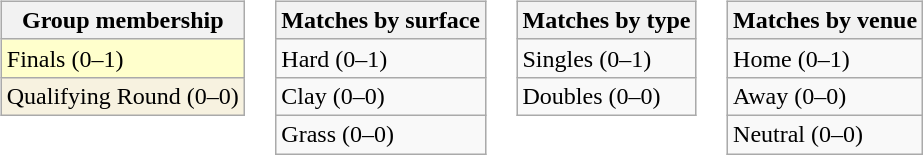<table>
<tr valign=top>
<td><br><table class=wikitable>
<tr>
<th>Group membership</th>
</tr>
<tr bgcolor=#FFFFCC>
<td>Finals (0–1)</td>
</tr>
<tr bgcolor=#F7F2E0>
<td>Qualifying Round (0–0)</td>
</tr>
</table>
</td>
<td><br><table class=wikitable>
<tr>
<th>Matches by surface</th>
</tr>
<tr>
<td>Hard (0–1)</td>
</tr>
<tr>
<td>Clay (0–0)</td>
</tr>
<tr>
<td>Grass (0–0)</td>
</tr>
</table>
</td>
<td><br><table class=wikitable>
<tr>
<th>Matches by type</th>
</tr>
<tr>
<td>Singles (0–1)</td>
</tr>
<tr>
<td>Doubles (0–0)</td>
</tr>
</table>
</td>
<td><br><table class=wikitable>
<tr>
<th>Matches by venue</th>
</tr>
<tr>
<td>Home (0–1)</td>
</tr>
<tr>
<td>Away (0–0)</td>
</tr>
<tr>
<td>Neutral (0–0)</td>
</tr>
</table>
</td>
</tr>
</table>
